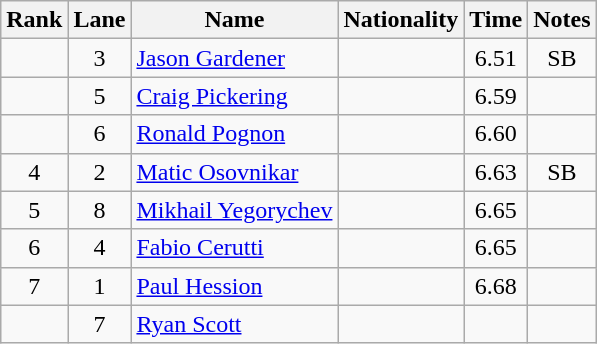<table class="wikitable sortable" style="text-align:center">
<tr>
<th>Rank</th>
<th>Lane</th>
<th>Name</th>
<th>Nationality</th>
<th>Time</th>
<th>Notes</th>
</tr>
<tr>
<td></td>
<td>3</td>
<td align="left"><a href='#'>Jason Gardener</a></td>
<td align=left></td>
<td>6.51</td>
<td>SB</td>
</tr>
<tr>
<td></td>
<td>5</td>
<td align="left"><a href='#'>Craig Pickering</a></td>
<td align=left></td>
<td>6.59</td>
<td></td>
</tr>
<tr>
<td></td>
<td>6</td>
<td align="left"><a href='#'>Ronald Pognon</a></td>
<td align=left></td>
<td>6.60</td>
<td></td>
</tr>
<tr>
<td>4</td>
<td>2</td>
<td align="left"><a href='#'>Matic Osovnikar</a></td>
<td align=left></td>
<td>6.63</td>
<td>SB</td>
</tr>
<tr>
<td>5</td>
<td>8</td>
<td align="left"><a href='#'>Mikhail Yegorychev</a></td>
<td align=left></td>
<td>6.65</td>
<td></td>
</tr>
<tr>
<td>6</td>
<td>4</td>
<td align="left"><a href='#'>Fabio Cerutti</a></td>
<td align=left></td>
<td>6.65</td>
<td></td>
</tr>
<tr>
<td>7</td>
<td>1</td>
<td align="left"><a href='#'>Paul Hession</a></td>
<td align=left></td>
<td>6.68</td>
<td></td>
</tr>
<tr>
<td></td>
<td>7</td>
<td align="left"><a href='#'>Ryan Scott</a></td>
<td align=left></td>
<td></td>
<td></td>
</tr>
</table>
